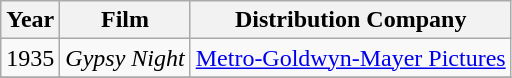<table class="wikitable sortable">
<tr>
<th>Year</th>
<th>Film</th>
<th>Distribution Company</th>
</tr>
<tr>
<td>1935</td>
<td><em>Gypsy Night</em></td>
<td><a href='#'>Metro-Goldwyn-Mayer Pictures</a></td>
</tr>
<tr>
</tr>
</table>
